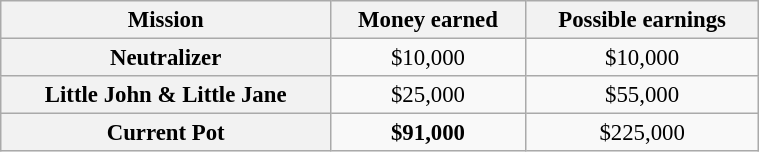<table class="wikitable plainrowheaders floatright" style="font-size: 95%; margin: 10px; text-align: center;" align="right" width="40%">
<tr>
<th scope="col">Mission</th>
<th scope="col">Money earned</th>
<th scope="col">Possible earnings</th>
</tr>
<tr>
<th scope="row">Neutralizer</th>
<td>$10,000</td>
<td>$10,000</td>
</tr>
<tr>
<th scope="row">Little John & Little Jane</th>
<td>$25,000</td>
<td>$55,000</td>
</tr>
<tr>
<th scope="row"><strong><span>Current Pot</span></strong></th>
<td><strong><span>$91,000</span></strong></td>
<td>$225,000</td>
</tr>
</table>
